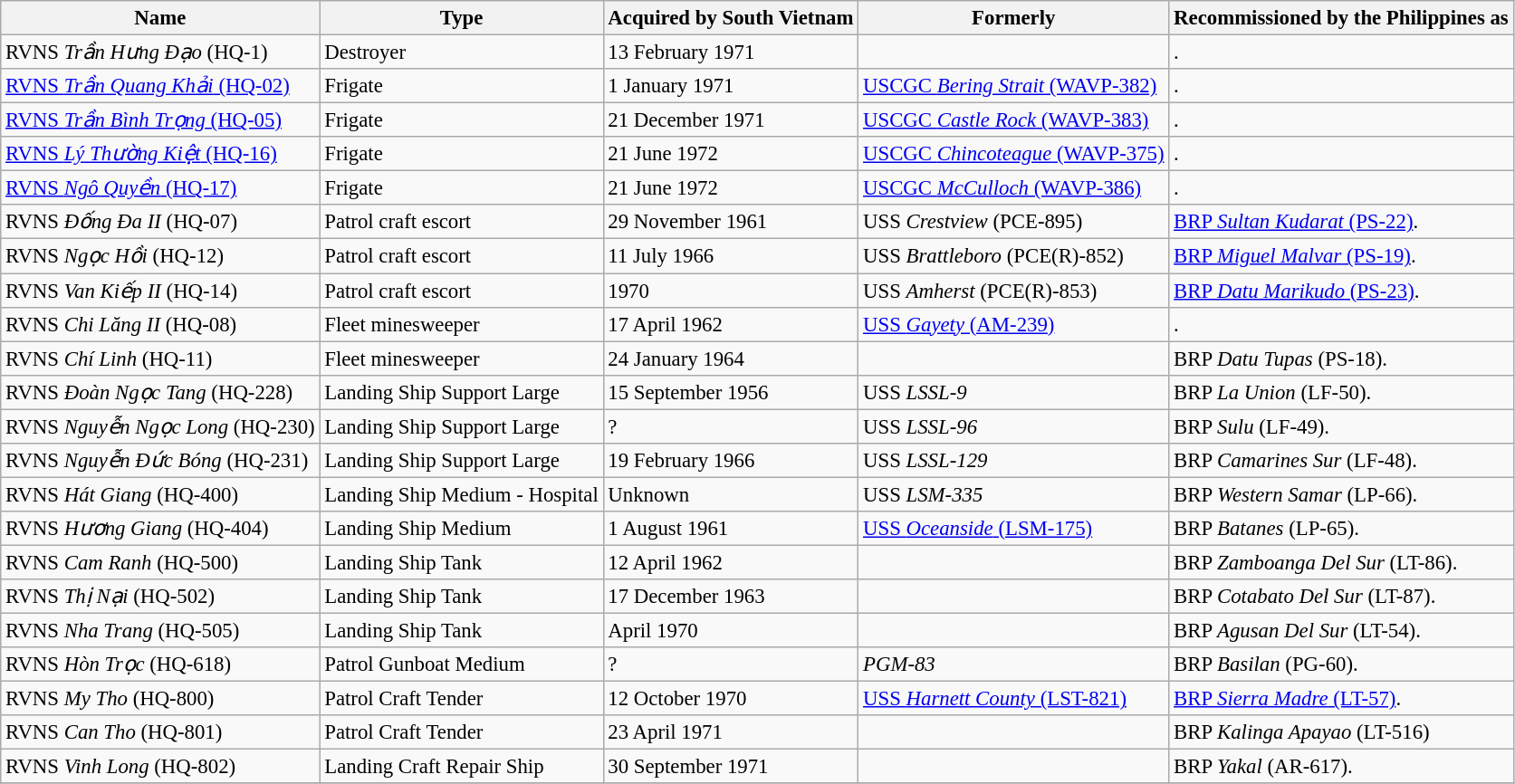<table class="wikitable" style="font-size:95%;">
<tr>
<th>Name</th>
<th>Type</th>
<th>Acquired by South Vietnam</th>
<th>Formerly</th>
<th>Recommissioned by the Philippines as</th>
</tr>
<tr>
<td>RVNS <em>Trần Hưng Đạo</em> (HQ-1)</td>
<td>Destroyer</td>
<td>13 February 1971</td>
<td></td>
<td>.</td>
</tr>
<tr>
<td><a href='#'>RVNS <em>Trần Quang Khải</em> (HQ-02)</a></td>
<td>Frigate</td>
<td>1 January 1971</td>
<td><a href='#'>USCGC <em>Bering Strait</em> (WAVP-382)</a></td>
<td>.</td>
</tr>
<tr>
<td><a href='#'>RVNS <em>Trần Bình Trọng</em> (HQ-05)</a></td>
<td>Frigate</td>
<td>21 December 1971</td>
<td><a href='#'>USCGC <em>Castle Rock</em> (WAVP-383)</a></td>
<td>.</td>
</tr>
<tr>
<td><a href='#'>RVNS <em>Lý Thường Kiệt</em> (HQ-16)</a></td>
<td>Frigate</td>
<td>21 June 1972</td>
<td><a href='#'>USCGC <em>Chincoteague</em> (WAVP-375)</a></td>
<td>.</td>
</tr>
<tr>
<td><a href='#'>RVNS <em>Ngô Quyền</em> (HQ-17)</a></td>
<td>Frigate</td>
<td>21 June 1972</td>
<td><a href='#'>USCGC <em>McCulloch</em> (WAVP-386)</a></td>
<td>.</td>
</tr>
<tr>
<td>RVNS <em>Đống Đa II</em> (HQ-07)</td>
<td>Patrol craft escort</td>
<td>29 November 1961</td>
<td>USS <em>Crestview</em> (PCE-895)</td>
<td><a href='#'>BRP <em>Sultan Kudarat</em> (PS-22)</a>.</td>
</tr>
<tr>
<td>RVNS <em>Ngọc Hồi</em> (HQ-12)</td>
<td>Patrol craft escort</td>
<td>11 July 1966</td>
<td>USS <em>Brattleboro</em> (PCE(R)-852)</td>
<td><a href='#'>BRP <em>Miguel Malvar</em> (PS-19)</a>.</td>
</tr>
<tr>
<td>RVNS <em>Van Kiếp II</em> (HQ-14)</td>
<td>Patrol craft escort</td>
<td>1970</td>
<td>USS <em>Amherst</em> (PCE(R)-853)</td>
<td><a href='#'>BRP <em>Datu Marikudo</em> (PS-23)</a>.</td>
</tr>
<tr>
<td>RVNS <em>Chi Lăng II</em> (HQ-08)</td>
<td>Fleet minesweeper</td>
<td>17 April 1962</td>
<td><a href='#'>USS <em>Gayety</em> (AM-239)</a></td>
<td>.</td>
</tr>
<tr>
<td>RVNS <em>Chí Linh</em> (HQ-11)</td>
<td>Fleet minesweeper</td>
<td>24 January 1964</td>
<td></td>
<td>BRP <em>Datu Tupas</em> (PS-18).</td>
</tr>
<tr>
<td>RVNS <em>Đoàn Ngọc Tang</em> (HQ-228)</td>
<td>Landing Ship Support Large</td>
<td>15 September 1956</td>
<td>USS <em>LSSL-9</em></td>
<td>BRP <em>La Union</em> (LF-50).</td>
</tr>
<tr>
<td>RVNS <em>Nguyễn Ngọc Long</em> (HQ-230)</td>
<td>Landing Ship Support Large</td>
<td>?</td>
<td>USS <em>LSSL-96</em></td>
<td>BRP <em>Sulu</em> (LF-49).</td>
</tr>
<tr>
<td>RVNS <em>Nguyễn Đức Bóng</em> (HQ-231)</td>
<td>Landing Ship Support Large</td>
<td>19 February 1966</td>
<td>USS <em>LSSL-129</em></td>
<td>BRP <em>Camarines Sur</em> (LF-48).</td>
</tr>
<tr>
<td>RVNS <em>Hát Giang</em> (HQ-400)</td>
<td>Landing Ship Medium - Hospital</td>
<td>Unknown</td>
<td>USS <em>LSM-335</em></td>
<td>BRP <em>Western Samar</em> (LP-66).</td>
</tr>
<tr>
<td>RVNS <em>Hương Giang</em> (HQ-404)</td>
<td>Landing Ship Medium</td>
<td>1 August 1961</td>
<td><a href='#'>USS <em>Oceanside</em> (LSM-175)</a></td>
<td>BRP <em>Batanes</em> (LP-65).</td>
</tr>
<tr>
<td>RVNS <em>Cam Ranh</em> (HQ-500)</td>
<td>Landing Ship Tank</td>
<td>12 April 1962</td>
<td></td>
<td>BRP <em>Zamboanga Del Sur</em> (LT-86).</td>
</tr>
<tr>
<td>RVNS <em>Thị Nại</em> (HQ-502)</td>
<td>Landing Ship Tank</td>
<td>17 December 1963</td>
<td></td>
<td>BRP <em>Cotabato Del Sur</em> (LT-87).</td>
</tr>
<tr>
<td>RVNS <em>Nha Trang</em> (HQ-505)</td>
<td>Landing Ship Tank</td>
<td>April 1970</td>
<td></td>
<td>BRP <em>Agusan Del Sur</em> (LT-54).</td>
</tr>
<tr>
<td>RVNS <em>Hòn Trọc</em> (HQ-618)</td>
<td>Patrol Gunboat Medium</td>
<td>?</td>
<td><em>PGM-83</em></td>
<td>BRP <em>Basilan</em> (PG-60).</td>
</tr>
<tr>
<td>RVNS <em>My Tho</em> (HQ-800)</td>
<td>Patrol Craft Tender</td>
<td>12 October 1970</td>
<td><a href='#'>USS <em>Harnett County</em> (LST-821)</a></td>
<td><a href='#'>BRP <em>Sierra Madre</em> (LT-57)</a>.</td>
</tr>
<tr>
<td>RVNS <em>Can Tho</em> (HQ-801)</td>
<td>Patrol Craft Tender</td>
<td>23 April 1971</td>
<td></td>
<td>BRP <em>Kalinga Apayao</em> (LT-516)</td>
</tr>
<tr>
<td>RVNS <em>Vinh Long</em> (HQ-802)</td>
<td>Landing Craft Repair Ship</td>
<td>30 September 1971</td>
<td></td>
<td>BRP <em>Yakal</em> (AR-617).</td>
</tr>
<tr>
</tr>
</table>
